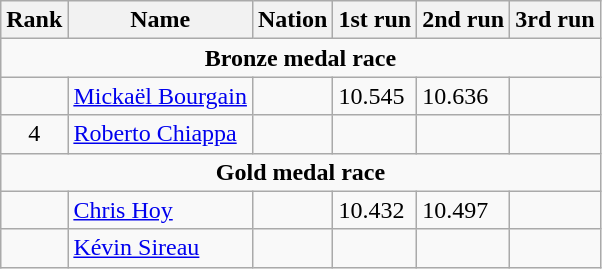<table class=wikitable sortable style=text-align:center>
<tr>
<th>Rank</th>
<th>Name</th>
<th>Nation</th>
<th>1st run</th>
<th>2nd run</th>
<th>3rd run</th>
</tr>
<tr>
<td colspan=6><strong>Bronze medal race</strong></td>
</tr>
<tr>
<td></td>
<td align=left><a href='#'>Mickaël Bourgain</a></td>
<td align=left></td>
<td align=left>10.545</td>
<td align=left>10.636</td>
<td align=left></td>
</tr>
<tr>
<td>4</td>
<td align=left><a href='#'>Roberto Chiappa</a></td>
<td align=left></td>
<td align=left></td>
<td align=left></td>
<td align=left></td>
</tr>
<tr>
<td colspan=6><strong>Gold medal race</strong></td>
</tr>
<tr>
<td></td>
<td align=left><a href='#'>Chris Hoy</a></td>
<td align=left></td>
<td align=left>10.432</td>
<td align=left>10.497</td>
<td align=left></td>
</tr>
<tr>
<td></td>
<td align=left><a href='#'>Kévin Sireau</a></td>
<td align=left></td>
<td align=left></td>
<td align=left></td>
<td align=left></td>
</tr>
</table>
